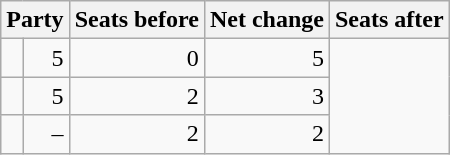<table class=wikitable style="text-align:right">
<tr>
<th colspan="2">Party</th>
<th>Seats before</th>
<th>Net change</th>
<th>Seats after</th>
</tr>
<tr>
<td></td>
<td>5</td>
<td> 0</td>
<td>5</td>
</tr>
<tr>
<td></td>
<td>5</td>
<td> 2</td>
<td>3</td>
</tr>
<tr>
<td></td>
<td>–</td>
<td> 2</td>
<td>2</td>
</tr>
</table>
